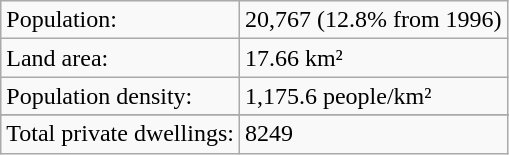<table class="wikitable" style="margin-left:2em">
<tr>
<td>Population:</td>
<td>20,767 (12.8% from 1996)</td>
</tr>
<tr>
<td>Land area:</td>
<td>17.66 km²</td>
</tr>
<tr>
<td>Population density:</td>
<td>1,175.6 people/km²</td>
</tr>
<tr>
</tr>
<tr>
<td>Total private dwellings:</td>
<td>8249</td>
</tr>
</table>
